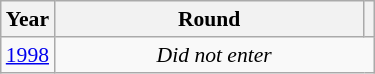<table class="wikitable" style="text-align: center; font-size:90%">
<tr>
<th>Year</th>
<th style="width:200px">Round</th>
<th></th>
</tr>
<tr>
<td><a href='#'>1998</a></td>
<td colspan="2"><em>Did not enter</em></td>
</tr>
</table>
